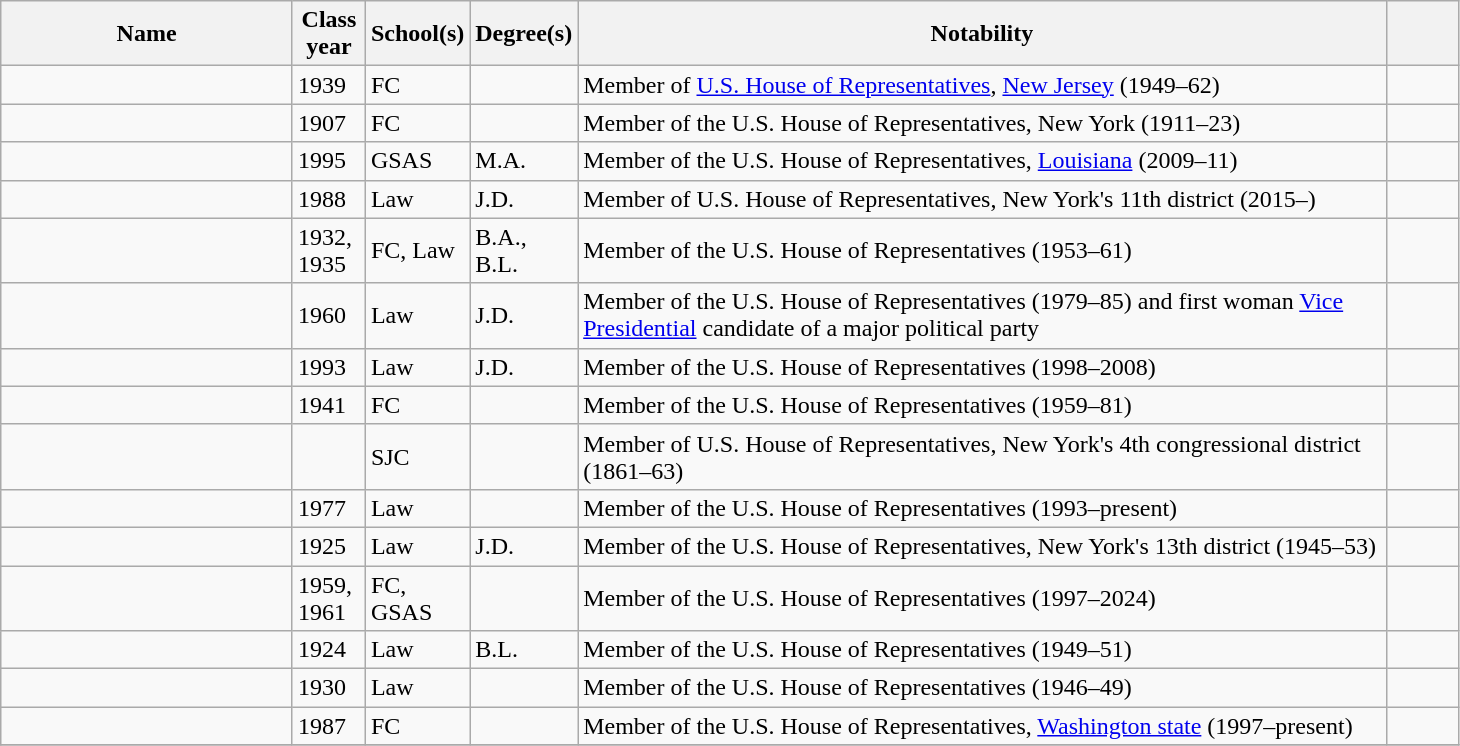<table class="wikitable sortable" style="width:77%">
<tr>
<th style="width:20%;">Name</th>
<th style="width:5%;">Class year</th>
<th style="width:5%;">School(s)</th>
<th style="width:5%;">Degree(s)</th>
<th style="width:*;" class="unsortable">Notability</th>
<th style="width:5%;" class="unsortable"></th>
</tr>
<tr>
<td></td>
<td>1939</td>
<td>FC</td>
<td></td>
<td>Member of <a href='#'>U.S. House of Representatives</a>, <a href='#'>New Jersey</a> (1949–62)</td>
<td style=text-align:center></td>
</tr>
<tr>
<td></td>
<td>1907</td>
<td>FC</td>
<td></td>
<td>Member of the U.S. House of Representatives, New York (1911–23)</td>
<td align=center></td>
</tr>
<tr>
<td></td>
<td>1995</td>
<td>GSAS</td>
<td>M.A.</td>
<td>Member of the U.S. House of Representatives, <a href='#'>Louisiana</a> (2009–11)</td>
<td style=text-align:center></td>
</tr>
<tr>
<td></td>
<td>1988</td>
<td>Law</td>
<td>J.D.</td>
<td>Member of U.S. House of Representatives, New York's 11th district (2015–)</td>
<td style=text-align:center></td>
</tr>
<tr>
<td></td>
<td>1932, 1935</td>
<td>FC, Law</td>
<td>B.A., B.L.</td>
<td>Member of the U.S. House of Representatives (1953–61)</td>
<td></td>
</tr>
<tr>
<td></td>
<td>1960</td>
<td>Law</td>
<td>J.D.</td>
<td>Member of the U.S. House of Representatives (1979–85) and first woman <a href='#'>Vice Presidential</a> candidate of a major political party</td>
<td></td>
</tr>
<tr>
<td></td>
<td>1993</td>
<td>Law</td>
<td>J.D.</td>
<td>Member of the U.S. House of Representatives (1998–2008)</td>
<td></td>
</tr>
<tr>
<td></td>
<td>1941</td>
<td>FC</td>
<td></td>
<td>Member of the U.S. House of Representatives (1959–81)</td>
<td></td>
</tr>
<tr>
<td></td>
<td></td>
<td>SJC</td>
<td></td>
<td>Member of U.S. House of Representatives, New York's 4th congressional district (1861–63)</td>
<td align=center></td>
</tr>
<tr>
<td></td>
<td>1977</td>
<td>Law</td>
<td></td>
<td>Member of the U.S. House of Representatives (1993–present)</td>
<td></td>
</tr>
<tr>
<td></td>
<td>1925</td>
<td>Law</td>
<td>J.D.</td>
<td>Member of the U.S. House of Representatives, New York's 13th district (1945–53)</td>
<td style=text-align:center></td>
</tr>
<tr>
<td></td>
<td>1959, 1961</td>
<td>FC, GSAS</td>
<td></td>
<td>Member of the U.S. House of Representatives (1997–2024)</td>
<td></td>
</tr>
<tr>
<td></td>
<td>1924</td>
<td>Law</td>
<td>B.L.</td>
<td>Member of the U.S. House of Representatives (1949–51)</td>
<td style=text-align:center></td>
</tr>
<tr>
<td></td>
<td>1930</td>
<td>Law</td>
<td></td>
<td>Member of the U.S. House of Representatives (1946–49)</td>
<td></td>
</tr>
<tr>
<td></td>
<td>1987</td>
<td>FC</td>
<td></td>
<td>Member of the U.S. House of Representatives, <a href='#'>Washington state</a> (1997–present)</td>
<td></td>
</tr>
<tr>
</tr>
</table>
